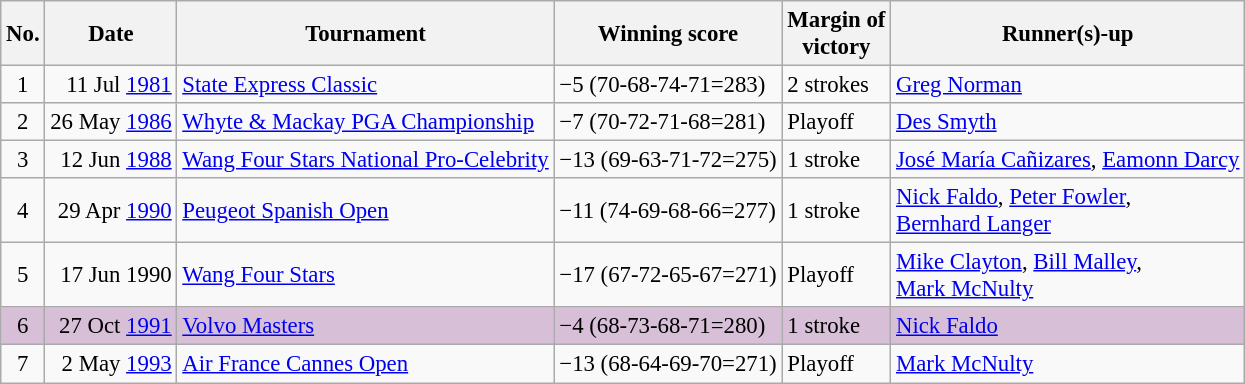<table class="wikitable" style="font-size:95%;">
<tr>
<th>No.</th>
<th>Date</th>
<th>Tournament</th>
<th>Winning score</th>
<th>Margin of<br>victory</th>
<th>Runner(s)-up</th>
</tr>
<tr>
<td align=center>1</td>
<td align=right>11 Jul <a href='#'>1981</a></td>
<td><a href='#'>State Express Classic</a></td>
<td>−5 (70-68-74-71=283)</td>
<td>2 strokes</td>
<td> <a href='#'>Greg Norman</a></td>
</tr>
<tr>
<td align=center>2</td>
<td align=right>26 May <a href='#'>1986</a></td>
<td><a href='#'>Whyte & Mackay PGA Championship</a></td>
<td>−7 (70-72-71-68=281)</td>
<td>Playoff</td>
<td> <a href='#'>Des Smyth</a></td>
</tr>
<tr>
<td align=center>3</td>
<td align=right>12 Jun <a href='#'>1988</a></td>
<td><a href='#'>Wang Four Stars National Pro-Celebrity</a></td>
<td>−13 (69-63-71-72=275)</td>
<td>1 stroke</td>
<td> <a href='#'>José María Cañizares</a>,  <a href='#'>Eamonn Darcy</a></td>
</tr>
<tr>
<td align=center>4</td>
<td align=right>29 Apr <a href='#'>1990</a></td>
<td><a href='#'>Peugeot Spanish Open</a></td>
<td>−11 (74-69-68-66=277)</td>
<td>1 stroke</td>
<td> <a href='#'>Nick Faldo</a>,  <a href='#'>Peter Fowler</a>,<br> <a href='#'>Bernhard Langer</a></td>
</tr>
<tr>
<td align=center>5</td>
<td align=right>17 Jun 1990</td>
<td><a href='#'>Wang Four Stars</a></td>
<td>−17 (67-72-65-67=271)</td>
<td>Playoff</td>
<td> <a href='#'>Mike Clayton</a>,  <a href='#'>Bill Malley</a>,<br> <a href='#'>Mark McNulty</a></td>
</tr>
<tr style="background:thistle">
<td align=center>6</td>
<td align=right>27 Oct <a href='#'>1991</a></td>
<td><a href='#'>Volvo Masters</a></td>
<td>−4 (68-73-68-71=280)</td>
<td>1 stroke</td>
<td> <a href='#'>Nick Faldo</a></td>
</tr>
<tr>
<td align=center>7</td>
<td align=right>2 May <a href='#'>1993</a></td>
<td><a href='#'>Air France Cannes Open</a></td>
<td>−13 (68-64-69-70=271)</td>
<td>Playoff</td>
<td> <a href='#'>Mark McNulty</a></td>
</tr>
</table>
